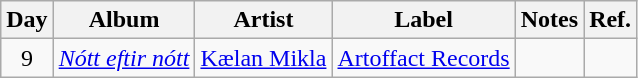<table class="wikitable">
<tr>
<th>Day</th>
<th>Album</th>
<th>Artist</th>
<th>Label</th>
<th>Notes</th>
<th>Ref.</th>
</tr>
<tr>
<td rowspan="1" style="text-align:center;">9</td>
<td><em><a href='#'>Nótt eftir nótt</a></em></td>
<td><a href='#'>Kælan Mikla</a></td>
<td><a href='#'>Artoffact Records</a></td>
<td></td>
<td style="text-align:center;"></td>
</tr>
</table>
